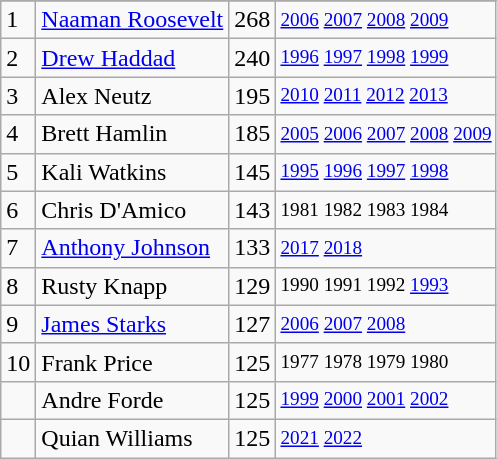<table class="wikitable">
<tr>
</tr>
<tr>
<td>1</td>
<td><a href='#'>Naaman Roosevelt</a></td>
<td>268</td>
<td style="font-size:80%;"><a href='#'>2006</a> <a href='#'>2007</a> <a href='#'>2008</a> <a href='#'>2009</a></td>
</tr>
<tr>
<td>2</td>
<td><a href='#'>Drew Haddad</a></td>
<td>240</td>
<td style="font-size:80%;"><a href='#'>1996</a> <a href='#'>1997</a> <a href='#'>1998</a> <a href='#'>1999</a></td>
</tr>
<tr>
<td>3</td>
<td>Alex Neutz</td>
<td>195</td>
<td style="font-size:80%;"><a href='#'>2010</a> <a href='#'>2011</a> <a href='#'>2012</a> <a href='#'>2013</a></td>
</tr>
<tr>
<td>4</td>
<td>Brett Hamlin</td>
<td>185</td>
<td style="font-size:80%;"><a href='#'>2005</a> <a href='#'>2006</a> <a href='#'>2007</a> <a href='#'>2008</a> <a href='#'>2009</a></td>
</tr>
<tr>
<td>5</td>
<td>Kali Watkins</td>
<td>145</td>
<td style="font-size:80%;"><a href='#'>1995</a> <a href='#'>1996</a> <a href='#'>1997</a> <a href='#'>1998</a></td>
</tr>
<tr>
<td>6</td>
<td>Chris D'Amico</td>
<td>143</td>
<td style="font-size:80%;">1981 1982 1983 1984</td>
</tr>
<tr>
<td>7</td>
<td><a href='#'>Anthony Johnson</a></td>
<td>133</td>
<td style="font-size:80%;"><a href='#'>2017</a> <a href='#'>2018</a></td>
</tr>
<tr>
<td>8</td>
<td>Rusty Knapp</td>
<td>129</td>
<td style="font-size:80%;">1990 1991 1992 <a href='#'>1993</a></td>
</tr>
<tr>
<td>9</td>
<td><a href='#'>James Starks</a></td>
<td>127</td>
<td style="font-size:80%;"><a href='#'>2006</a> <a href='#'>2007</a> <a href='#'>2008</a></td>
</tr>
<tr>
<td>10</td>
<td>Frank Price</td>
<td>125</td>
<td style="font-size:80%;">1977 1978 1979 1980</td>
</tr>
<tr>
<td></td>
<td>Andre Forde</td>
<td>125</td>
<td style="font-size:80%;"><a href='#'>1999</a> <a href='#'>2000</a> <a href='#'>2001</a> <a href='#'>2002</a></td>
</tr>
<tr>
<td></td>
<td>Quian Williams</td>
<td>125</td>
<td style="font-size:80%;"><a href='#'>2021</a> <a href='#'>2022</a></td>
</tr>
</table>
